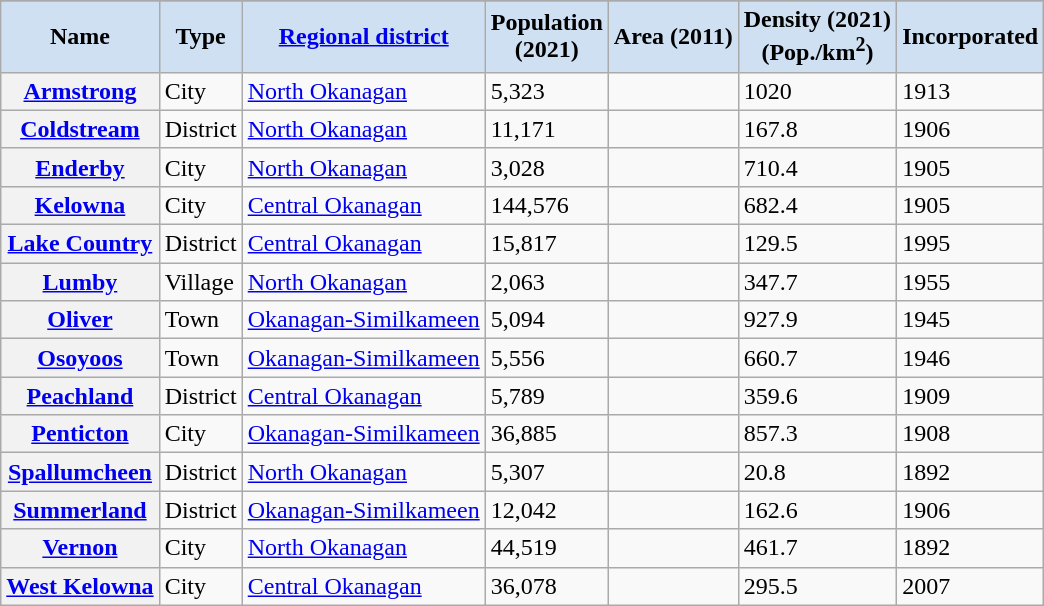<table class="wikitable sortable plainrowheaders">
<tr>
</tr>
<tr>
<th scope="col" style="background-color:#CEE0F2;">Name</th>
<th scope="col" style="background-color:#CEE0F2;">Type</th>
<th scope="col" style="background-color:#CEE0F2;"><a href='#'>Regional district</a></th>
<th scope="col" style="background-color:#CEE0F2;">Population<br>(2021)</th>
<th scope="col" style="background-color:#CEE0F2;">Area (2011)</th>
<th scope="col" style="background-color:#CEE0F2;">Density (2021)<br>(Pop./km<sup>2</sup>)</th>
<th scope="col" style="background-color:#CEE0F2;">Incorporated</th>
</tr>
<tr>
<th scope="row"><a href='#'>Armstrong</a></th>
<td>City</td>
<td><a href='#'>North Okanagan</a></td>
<td>5,323</td>
<td></td>
<td>1020</td>
<td>1913</td>
</tr>
<tr>
<th scope="row"><a href='#'>Coldstream</a></th>
<td>District</td>
<td><a href='#'>North Okanagan</a></td>
<td>11,171</td>
<td></td>
<td>167.8</td>
<td>1906</td>
</tr>
<tr>
<th scope="row"><a href='#'>Enderby</a></th>
<td>City</td>
<td><a href='#'>North Okanagan</a></td>
<td>3,028</td>
<td></td>
<td>710.4</td>
<td>1905</td>
</tr>
<tr>
<th scope="row"><a href='#'>Kelowna</a></th>
<td>City</td>
<td><a href='#'>Central Okanagan</a></td>
<td>144,576</td>
<td></td>
<td>682.4</td>
<td>1905</td>
</tr>
<tr>
<th scope="row"><a href='#'>Lake Country</a></th>
<td>District</td>
<td><a href='#'>Central Okanagan</a></td>
<td>15,817</td>
<td></td>
<td>129.5</td>
<td>1995</td>
</tr>
<tr>
<th scope="row"><a href='#'>Lumby</a></th>
<td>Village</td>
<td><a href='#'>North Okanagan</a></td>
<td>2,063</td>
<td></td>
<td>347.7</td>
<td>1955</td>
</tr>
<tr>
<th scope="row"><a href='#'>Oliver</a></th>
<td>Town</td>
<td><a href='#'>Okanagan-Similkameen</a></td>
<td>5,094</td>
<td></td>
<td>927.9</td>
<td>1945</td>
</tr>
<tr>
<th scope="row"><a href='#'>Osoyoos</a></th>
<td>Town</td>
<td><a href='#'>Okanagan-Similkameen</a></td>
<td>5,556</td>
<td></td>
<td>660.7</td>
<td>1946</td>
</tr>
<tr>
<th scope="row"><a href='#'>Peachland</a></th>
<td>District</td>
<td><a href='#'>Central Okanagan</a></td>
<td>5,789</td>
<td></td>
<td>359.6</td>
<td>1909</td>
</tr>
<tr>
<th scope="row"><a href='#'>Penticton</a></th>
<td>City</td>
<td><a href='#'>Okanagan-Similkameen</a></td>
<td>36,885</td>
<td></td>
<td>857.3</td>
<td>1908</td>
</tr>
<tr>
<th scope="row"><a href='#'>Spallumcheen</a></th>
<td>District</td>
<td><a href='#'>North Okanagan</a></td>
<td>5,307</td>
<td></td>
<td>20.8</td>
<td>1892</td>
</tr>
<tr>
<th scope="row"><a href='#'>Summerland</a></th>
<td>District</td>
<td><a href='#'>Okanagan-Similkameen</a></td>
<td>12,042</td>
<td></td>
<td>162.6</td>
<td>1906</td>
</tr>
<tr>
<th scope="row"><a href='#'>Vernon</a></th>
<td>City</td>
<td><a href='#'>North Okanagan</a></td>
<td>44,519</td>
<td></td>
<td>461.7</td>
<td>1892</td>
</tr>
<tr>
<th scope="row"><a href='#'>West Kelowna</a></th>
<td>City</td>
<td><a href='#'>Central Okanagan</a></td>
<td>36,078</td>
<td></td>
<td>295.5</td>
<td>2007</td>
</tr>
</table>
